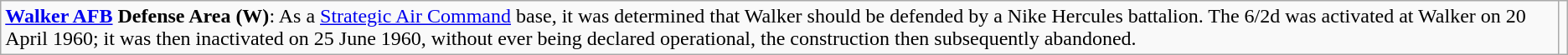<table class="wikitable borderless">
<tr valign="top">
<td><strong><a href='#'>Walker AFB</a> Defense Area (W)</strong>: As a <a href='#'>Strategic Air Command</a> base, it was determined that Walker should be defended by a Nike Hercules battalion. The 6/2d was activated at Walker on 20 April 1960; it was then inactivated on 25 June 1960, without ever being declared operational, the construction then subsequently abandoned.</td>
<td></td>
</tr>
</table>
